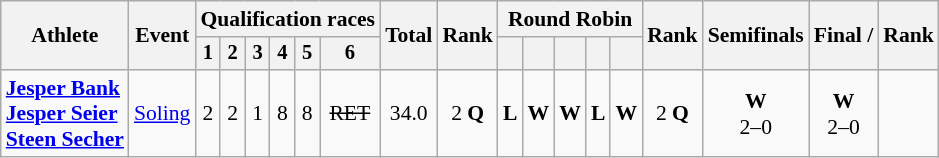<table class="wikitable" style="font-size:90%">
<tr>
<th rowspan="2">Athlete</th>
<th rowspan="2">Event</th>
<th colspan="6">Qualification races</th>
<th rowspan="2">Total</th>
<th rowspan="2">Rank</th>
<th colspan="5">Round Robin</th>
<th rowspan="2">Rank</th>
<th rowspan="2">Semifinals</th>
<th rowspan="2">Final / </th>
<th rowspan="2">Rank</th>
</tr>
<tr style="vertical-align:bottom; font-size:95%">
<th>1</th>
<th>2</th>
<th>3</th>
<th>4</th>
<th>5</th>
<th>6</th>
<th></th>
<th></th>
<th></th>
<th></th>
<th></th>
</tr>
<tr align=center>
<td align=left><strong><a href='#'>Jesper Bank</a><br><a href='#'>Jesper Seier</a><br><a href='#'>Steen Secher</a></strong></td>
<td align=left><a href='#'>Soling</a></td>
<td>2</td>
<td>2</td>
<td>1</td>
<td>8</td>
<td>8</td>
<td><s>RET</s></td>
<td>34.0</td>
<td>2 <strong>Q</strong></td>
<td><strong>L</strong></td>
<td><strong>W</strong></td>
<td><strong>W</strong></td>
<td><strong>L</strong></td>
<td><strong>W</strong></td>
<td>2 <strong>Q</strong></td>
<td> <strong>W</strong><br> 2–0<br></td>
<td> <strong>W</strong><br> 2–0<br></td>
<td></td>
</tr>
</table>
